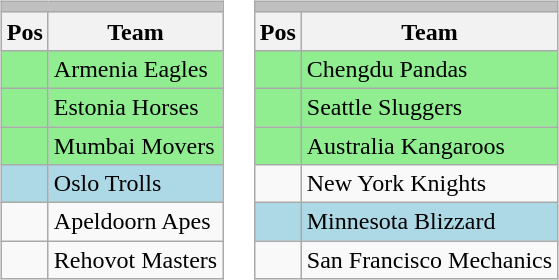<table>
<tr>
<td valign="left"><br><table class="wikitable">
<tr>
<td colspan="2" style="background:silver;"><strong></strong></td>
</tr>
<tr>
<th>Pos</th>
<th>Team</th>
</tr>
<tr style="background:lightgreen;">
<td></td>
<td> Armenia Eagles</td>
</tr>
<tr style="background:lightgreen;">
<td></td>
<td> Estonia Horses</td>
</tr>
<tr style="background:lightgreen;">
<td></td>
<td> Mumbai Movers</td>
</tr>
<tr style="background:lightblue;">
<td></td>
<td> Oslo Trolls</td>
</tr>
<tr>
<td></td>
<td> Apeldoorn Apes</td>
</tr>
<tr>
<td></td>
<td> Rehovot Masters</td>
</tr>
</table>
</td>
<td valign="left"><br><table class="wikitable">
<tr>
<td colspan="2" style="background:silver;"><strong></strong></td>
</tr>
<tr>
<th>Pos</th>
<th>Team</th>
</tr>
<tr style="background:lightgreen;">
<td></td>
<td> Chengdu Pandas</td>
</tr>
<tr style="background:lightgreen;">
<td></td>
<td> Seattle Sluggers</td>
</tr>
<tr style="background:lightgreen;">
<td></td>
<td> Australia Kangaroos</td>
</tr>
<tr>
<td></td>
<td> New York Knights</td>
</tr>
<tr style="background:lightblue;">
<td></td>
<td> Minnesota Blizzard</td>
</tr>
<tr>
<td></td>
<td> San Francisco Mechanics</td>
</tr>
</table>
</td>
</tr>
</table>
